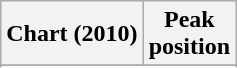<table class="wikitable sortable plainrowheaders" style="text-align:center">
<tr>
<th scope="col">Chart (2010)</th>
<th scope="col">Peak<br>position</th>
</tr>
<tr>
</tr>
<tr>
</tr>
<tr>
</tr>
</table>
